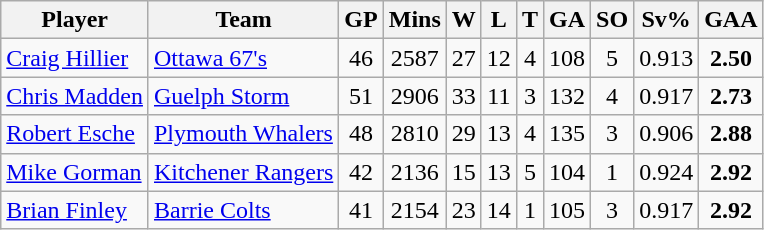<table class="wikitable" style="text-align:center">
<tr>
<th width:25%;">Player</th>
<th width:25%;">Team</th>
<th width:5%;">GP</th>
<th width:5%;">Mins</th>
<th width:5%;">W</th>
<th width:5%;">L</th>
<th width:5%;">T</th>
<th width:5%;">GA</th>
<th width:5%;">SO</th>
<th width:5%;">Sv%</th>
<th width:5%;">GAA</th>
</tr>
<tr>
<td align=left><a href='#'>Craig Hillier</a></td>
<td align=left><a href='#'>Ottawa 67's</a></td>
<td>46</td>
<td>2587</td>
<td>27</td>
<td>12</td>
<td>4</td>
<td>108</td>
<td>5</td>
<td>0.913</td>
<td><strong>2.50</strong></td>
</tr>
<tr>
<td align=left><a href='#'>Chris Madden</a></td>
<td align=left><a href='#'>Guelph Storm</a></td>
<td>51</td>
<td>2906</td>
<td>33</td>
<td>11</td>
<td>3</td>
<td>132</td>
<td>4</td>
<td>0.917</td>
<td><strong>2.73</strong></td>
</tr>
<tr>
<td align=left><a href='#'>Robert Esche</a></td>
<td align=left><a href='#'>Plymouth Whalers</a></td>
<td>48</td>
<td>2810</td>
<td>29</td>
<td>13</td>
<td>4</td>
<td>135</td>
<td>3</td>
<td>0.906</td>
<td><strong>2.88</strong></td>
</tr>
<tr>
<td align=left><a href='#'>Mike Gorman</a></td>
<td align=left><a href='#'>Kitchener Rangers</a></td>
<td>42</td>
<td>2136</td>
<td>15</td>
<td>13</td>
<td>5</td>
<td>104</td>
<td>1</td>
<td>0.924</td>
<td><strong>2.92</strong></td>
</tr>
<tr>
<td align=left><a href='#'>Brian Finley</a></td>
<td align=left><a href='#'>Barrie Colts</a></td>
<td>41</td>
<td>2154</td>
<td>23</td>
<td>14</td>
<td>1</td>
<td>105</td>
<td>3</td>
<td>0.917</td>
<td><strong>2.92</strong></td>
</tr>
</table>
